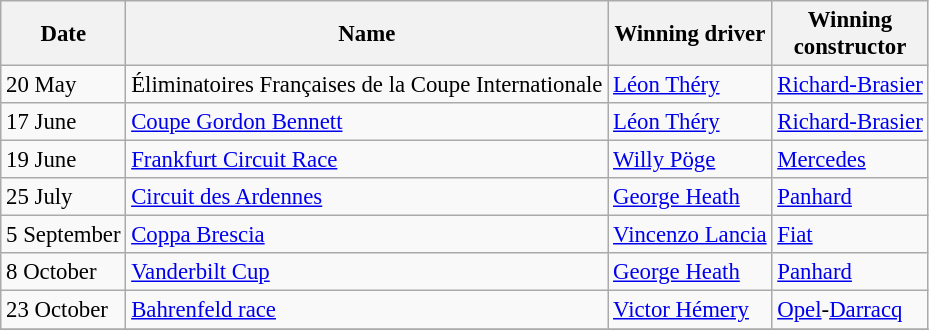<table class="wikitable" style="font-size:95%">
<tr>
<th>Date</th>
<th>Name</th>
<th>Winning driver</th>
<th>Winning<br>constructor</th>
</tr>
<tr>
<td>20 May</td>
<td> Éliminatoires Françaises de la Coupe Internationale</td>
<td> <a href='#'>Léon Théry</a></td>
<td><a href='#'>Richard-Brasier</a></td>
</tr>
<tr>
<td>17 June</td>
<td> <a href='#'>Coupe Gordon Bennett</a></td>
<td> <a href='#'>Léon Théry</a></td>
<td><a href='#'>Richard-Brasier</a></td>
</tr>
<tr>
<td>19 June</td>
<td> <a href='#'>Frankfurt Circuit Race</a></td>
<td> <a href='#'>Willy Pöge</a></td>
<td><a href='#'>Mercedes</a></td>
</tr>
<tr>
<td>25 July</td>
<td> <a href='#'>Circuit des Ardennes</a></td>
<td> <a href='#'>George Heath</a></td>
<td><a href='#'>Panhard</a></td>
</tr>
<tr>
<td>5 September</td>
<td> <a href='#'>Coppa Brescia</a></td>
<td> <a href='#'>Vincenzo Lancia</a></td>
<td><a href='#'>Fiat</a></td>
</tr>
<tr>
<td>8 October</td>
<td> <a href='#'>Vanderbilt Cup</a></td>
<td> <a href='#'>George Heath</a></td>
<td><a href='#'>Panhard</a></td>
</tr>
<tr>
<td>23 October</td>
<td> <a href='#'>Bahrenfeld race</a></td>
<td> <a href='#'>Victor Hémery</a></td>
<td><a href='#'>Opel</a>-<a href='#'>Darracq</a></td>
</tr>
<tr>
</tr>
</table>
